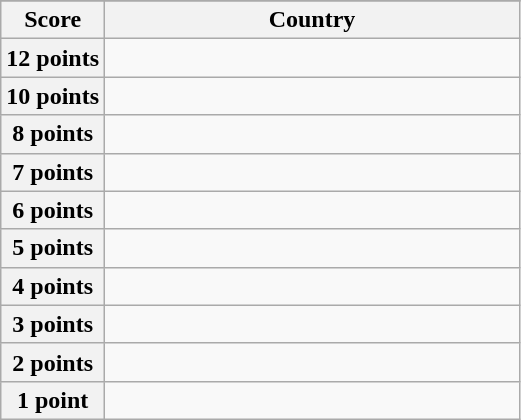<table class="wikitable">
<tr>
</tr>
<tr>
<th scope="col" width="20%">Score</th>
<th scope="col">Country</th>
</tr>
<tr>
<th scope="row">12 points</th>
<td></td>
</tr>
<tr>
<th scope="row">10 points</th>
<td></td>
</tr>
<tr>
<th scope="row">8 points</th>
<td></td>
</tr>
<tr>
<th scope="row">7 points</th>
<td></td>
</tr>
<tr>
<th scope="row">6 points</th>
<td></td>
</tr>
<tr>
<th scope="row">5 points</th>
<td></td>
</tr>
<tr>
<th scope="row">4 points</th>
<td></td>
</tr>
<tr>
<th scope="row">3 points</th>
<td></td>
</tr>
<tr>
<th scope="row">2 points</th>
<td></td>
</tr>
<tr>
<th scope="row">1 point</th>
<td></td>
</tr>
</table>
